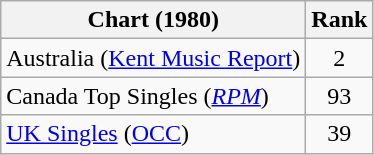<table class="wikitable sortable">
<tr>
<th>Chart (1980)</th>
<th>Rank</th>
</tr>
<tr>
<td>Australia (<a href='#'>Kent Music Report</a>)</td>
<td align="center">2</td>
</tr>
<tr>
<td>Canada Top Singles (<em><a href='#'>RPM</a></em>)</td>
<td align="center">93</td>
</tr>
<tr>
<td><a href='#'>UK Singles</a> (<a href='#'>OCC</a>)</td>
<td align="center">39</td>
</tr>
</table>
